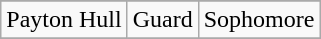<table class="wikitable" border="1">
<tr align=center>
</tr>
<tr>
<td>Payton Hull</td>
<td>Guard</td>
<td>Sophomore</td>
</tr>
<tr>
</tr>
</table>
